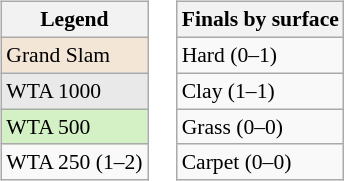<table>
<tr valign=top>
<td><br><table class=wikitable style="font-size:90%">
<tr>
<th>Legend</th>
</tr>
<tr>
<td bgcolor=#f3e6d7>Grand Slam</td>
</tr>
<tr>
<td bgcolor=#e9e9e9>WTA 1000</td>
</tr>
<tr>
<td bgcolor=#d4f1c5>WTA 500</td>
</tr>
<tr>
<td>WTA 250 (1–2)</td>
</tr>
</table>
</td>
<td valign=top align=left><br><table class=wikitable style="font-size:90%">
<tr>
<th>Finals by surface</th>
</tr>
<tr>
<td>Hard (0–1)</td>
</tr>
<tr>
<td>Clay (1–1)</td>
</tr>
<tr>
<td>Grass (0–0)</td>
</tr>
<tr>
<td>Carpet (0–0)</td>
</tr>
</table>
</td>
</tr>
</table>
